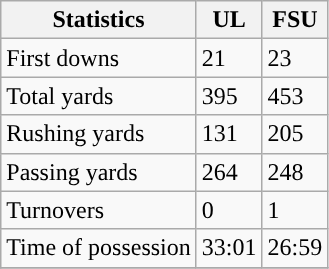<table class="wikitable">
<tr>
<th>Statistics</th>
<th>UL</th>
<th>FSU</th>
</tr>
<tr>
<td>First downs</td>
<td>21</td>
<td>23</td>
</tr>
<tr>
<td>Total yards</td>
<td>395</td>
<td>453</td>
</tr>
<tr>
<td>Rushing yards</td>
<td>131</td>
<td>205</td>
</tr>
<tr>
<td>Passing yards</td>
<td>264</td>
<td>248</td>
</tr>
<tr>
<td>Turnovers</td>
<td>0</td>
<td>1</td>
</tr>
<tr>
<td>Time of possession</td>
<td>33:01</td>
<td>26:59</td>
</tr>
<tr>
</tr>
</table>
